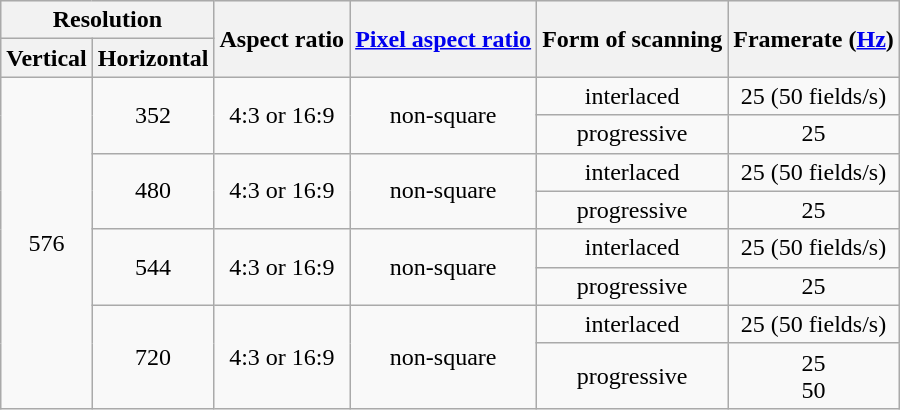<table class="wikitable" style="text-align:center;">
<tr style="background:#eee;">
<th colspan="2">Resolution</th>
<th rowspan="2">Aspect ratio</th>
<th rowspan="2"><a href='#'>Pixel aspect ratio</a></th>
<th rowspan="2">Form of scanning</th>
<th rowspan="2">Framerate (<a href='#'>Hz</a>)</th>
</tr>
<tr style="background:#eee;">
<th>Vertical</th>
<th>Horizontal</th>
</tr>
<tr>
<td rowspan="8">576</td>
<td rowspan="2">352</td>
<td rowspan="2">4:3 or 16:9</td>
<td rowspan="2">non-square</td>
<td>interlaced</td>
<td>25 (50 fields/s)</td>
</tr>
<tr>
<td>progressive</td>
<td>25</td>
</tr>
<tr>
<td rowspan="2">480</td>
<td rowspan="2">4:3 or 16:9</td>
<td rowspan="2">non-square</td>
<td>interlaced</td>
<td>25 (50 fields/s)</td>
</tr>
<tr>
<td>progressive</td>
<td>25</td>
</tr>
<tr>
<td rowspan="2">544</td>
<td rowspan="2">4:3 or 16:9</td>
<td rowspan="2">non-square</td>
<td>interlaced</td>
<td>25 (50 fields/s)</td>
</tr>
<tr>
<td>progressive</td>
<td>25</td>
</tr>
<tr>
<td rowspan="2">720</td>
<td rowspan="2">4:3 or 16:9</td>
<td rowspan="2">non-square</td>
<td>interlaced</td>
<td>25 (50 fields/s)</td>
</tr>
<tr>
<td>progressive</td>
<td>25<br>50</td>
</tr>
</table>
